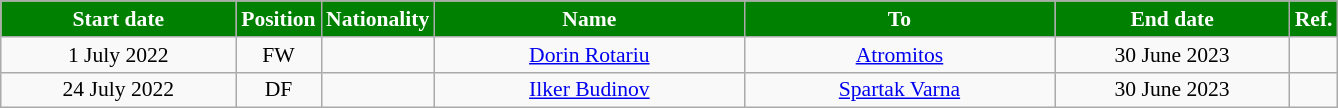<table class="wikitable"  style="text-align:center; font-size:90%; ">
<tr>
<th style="background:green; color:white; width:150px;">Start date</th>
<th style="background:green; color:white; width:50px;">Position</th>
<th style="background:green; color:white; width:50px;">Nationality</th>
<th style="background:green; color:white; width:200px;">Name</th>
<th style="background:green; color:white; width:200px;">To</th>
<th style="background:green; color:white; width:150px;">End date</th>
<th style="background:green; color:white; width:25px;">Ref.</th>
</tr>
<tr>
<td>1 July 2022</td>
<td>FW</td>
<td></td>
<td><a href='#'>Dorin Rotariu</a></td>
<td><a href='#'>Atromitos</a></td>
<td>30 June 2023</td>
<td></td>
</tr>
<tr>
<td>24 July 2022</td>
<td>DF</td>
<td></td>
<td><a href='#'>Ilker Budinov</a></td>
<td><a href='#'>Spartak Varna</a></td>
<td>30 June 2023</td>
<td></td>
</tr>
</table>
